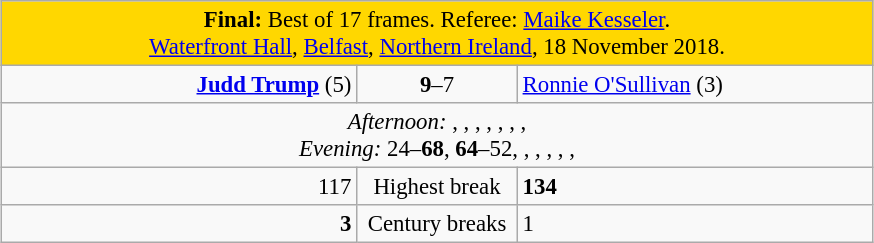<table class="wikitable" style="font-size: 95%; margin: 1em auto 1em auto;">
<tr>
<td colspan="3" align="center" bgcolor="#ffd700"><strong>Final:</strong> Best of 17 frames. Referee: <a href='#'>Maike Kesseler</a>.<br><a href='#'>Waterfront Hall</a>, <a href='#'>Belfast</a>, <a href='#'>Northern Ireland</a>, 18 November 2018.</td>
</tr>
<tr>
<td width="230" align="right"><strong><a href='#'>Judd Trump</a></strong> (5)<br></td>
<td width="100" align="center"><strong>9</strong>–7</td>
<td width="230"><a href='#'>Ronnie O'Sullivan</a> (3)<br></td>
</tr>
<tr>
<td colspan="3" align="center" style="font-size: 100%"><em>Afternoon:</em> , , , , , , , <br><em>Evening:</em> 24–<strong>68</strong>, <strong>64</strong>–52, , , , , , </td>
</tr>
<tr>
<td align="right">117</td>
<td align="center">Highest break</td>
<td><strong>134</strong></td>
</tr>
<tr>
<td align="right"><strong>3</strong></td>
<td align="center">Century breaks</td>
<td>1</td>
</tr>
</table>
